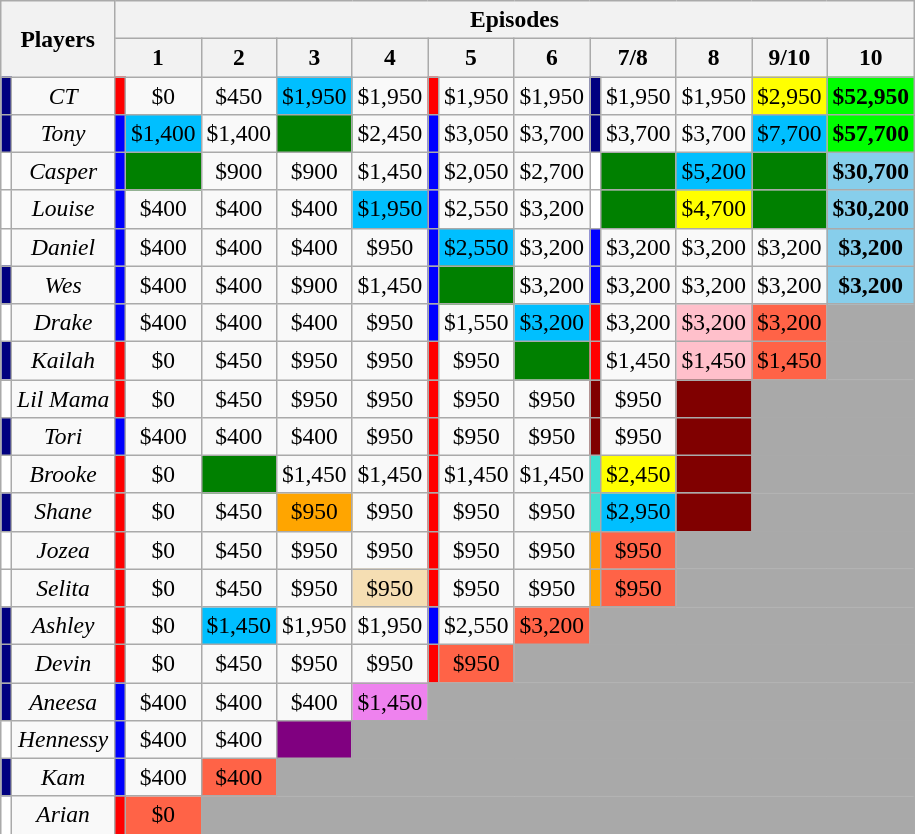<table class="wikitable sortable" style="text-align:center; font-size:98%">
<tr>
<th rowspan=2 colspan=2>Players</th>
<th colspan=13>Episodes</th>
</tr>
<tr>
<th colspan=2>1</th>
<th>2</th>
<th>3</th>
<th>4</th>
<th colspan=2>5</th>
<th>6</th>
<th colspan=2>7/8</th>
<th>8</th>
<th>9/10</th>
<th>10</th>
</tr>
<tr>
<td bgcolor="navy"></td>
<td nowrap><em>CT</em></td>
<td bgcolor="red"></td>
<td>$0</td>
<td>$450</td>
<td bgcolor="deepskyblue">$1,950</td>
<td>$1,950</td>
<td bgcolor="red"></td>
<td>$1,950</td>
<td>$1,950</td>
<td bgcolor="navy"></td>
<td>$1,950</td>
<td>$1,950</td>
<td bgcolor="yellow">$2,950</td>
<td bgcolor="lime"><strong>$52,950</strong></td>
</tr>
<tr>
<td bgcolor="navy"></td>
<td nowrap><em>Tony</em></td>
<td bgcolor="blue"></td>
<td bgcolor="deepskyblue">$1,400</td>
<td>$1,400</td>
<td bgcolor="green"></td>
<td>$2,450</td>
<td bgcolor="blue"></td>
<td>$3,050</td>
<td>$3,700</td>
<td bgcolor="navy"></td>
<td>$3,700</td>
<td>$3,700</td>
<td bgcolor="deepskyblue">$7,700</td>
<td bgcolor="lime"><strong>$57,700</strong></td>
</tr>
<tr>
<td bgcolor="white"></td>
<td nowrap><em>Casper</em></td>
<td bgcolor="blue"></td>
<td bgcolor="green"></td>
<td>$900</td>
<td>$900</td>
<td>$1,450</td>
<td bgcolor="blue"></td>
<td>$2,050</td>
<td>$2,700</td>
<td bgcolor="white"></td>
<td bgcolor="green"></td>
<td bgcolor="deepskyblue">$5,200</td>
<td bgcolor="green"></td>
<td bgcolor="skyblue"><strong>$30,700</strong></td>
</tr>
<tr>
<td bgcolor="white"></td>
<td nowrap><em>Louise</em></td>
<td bgcolor="blue"></td>
<td>$400</td>
<td>$400</td>
<td>$400</td>
<td bgcolor="deepskyblue">$1,950</td>
<td bgcolor="blue"></td>
<td>$2,550</td>
<td>$3,200</td>
<td bgcolor="white"></td>
<td bgcolor="green"></td>
<td bgcolor="yellow">$4,700</td>
<td bgcolor="green"></td>
<td bgcolor="skyblue"><strong>$30,200</strong></td>
</tr>
<tr>
<td bgcolor="white"></td>
<td nowrap><em>Daniel</em></td>
<td bgcolor="blue"></td>
<td>$400</td>
<td>$400</td>
<td>$400</td>
<td>$950</td>
<td bgcolor="blue"></td>
<td bgcolor="deepskyblue">$2,550</td>
<td>$3,200</td>
<td bgcolor="blue"></td>
<td>$3,200</td>
<td>$3,200</td>
<td>$3,200</td>
<td bgcolor="skyblue"><strong>$3,200</strong></td>
</tr>
<tr>
<td bgcolor="navy"></td>
<td nowrap><em>Wes</em></td>
<td bgcolor="blue"></td>
<td>$400</td>
<td>$400</td>
<td>$900</td>
<td>$1,450</td>
<td bgcolor="blue"></td>
<td bgcolor="green"></td>
<td>$3,200</td>
<td bgcolor="blue"></td>
<td>$3,200</td>
<td>$3,200</td>
<td>$3,200</td>
<td bgcolor="skyblue"><strong>$3,200</strong></td>
</tr>
<tr>
<td bgcolor="white"></td>
<td nowrap><em>Drake</em></td>
<td bgcolor="blue"></td>
<td>$400</td>
<td>$400</td>
<td>$400</td>
<td>$950</td>
<td bgcolor="blue"></td>
<td>$1,550</td>
<td bgcolor="deepskyblue">$3,200</td>
<td bgcolor="red"></td>
<td>$3,200</td>
<td bgcolor="pink">$3,200</td>
<td bgcolor="tomato">$3,200</td>
<td colspan=2 bgcolor="darkgray"></td>
</tr>
<tr>
<td bgcolor="navy"></td>
<td nowrap><em>Kailah</em></td>
<td bgcolor="red"></td>
<td>$0</td>
<td>$450</td>
<td>$950</td>
<td>$950</td>
<td bgcolor="red"></td>
<td>$950</td>
<td bgcolor="green"></td>
<td bgcolor="red"></td>
<td>$1,450</td>
<td bgcolor="pink">$1,450</td>
<td bgcolor="tomato">$1,450</td>
<td colspan=2 bgcolor="darkgray"></td>
</tr>
<tr>
<td bgcolor="white"></td>
<td nowrap><em>Lil Mama</em></td>
<td bgcolor="red"></td>
<td>$0</td>
<td>$450</td>
<td>$950</td>
<td>$950</td>
<td bgcolor="red"></td>
<td>$950</td>
<td>$950</td>
<td bgcolor="maroon"></td>
<td>$950</td>
<td bgcolor="maroon"></td>
<td colspan=3 bgcolor="darkgray"></td>
</tr>
<tr>
<td bgcolor="navy"></td>
<td nowrap><em>Tori</em></td>
<td bgcolor="blue"></td>
<td>$400</td>
<td>$400</td>
<td>$400</td>
<td>$950</td>
<td bgcolor="red"></td>
<td>$950</td>
<td>$950</td>
<td bgcolor="maroon"></td>
<td>$950</td>
<td bgcolor="maroon"></td>
<td colspan=3 bgcolor="darkgray"></td>
</tr>
<tr>
<td bgcolor="white"></td>
<td nowrap><em>Brooke</em></td>
<td bgcolor="red"></td>
<td>$0</td>
<td bgcolor="green"></td>
<td>$1,450</td>
<td>$1,450</td>
<td bgcolor="red"></td>
<td>$1,450</td>
<td>$1,450</td>
<td bgcolor="turquoise"></td>
<td bgcolor="yellow">$2,450</td>
<td bgcolor="maroon"></td>
<td colspan=3 bgcolor="darkgray"></td>
</tr>
<tr>
<td bgcolor="navy"></td>
<td nowrap><em>Shane</em></td>
<td bgcolor="red"></td>
<td>$0</td>
<td>$450</td>
<td bgcolor="orange">$950</td>
<td>$950</td>
<td bgcolor="red"></td>
<td>$950</td>
<td>$950</td>
<td bgcolor="turquoise"></td>
<td bgcolor="deepskyblue">$2,950</td>
<td bgcolor="maroon"></td>
<td colspan=3 bgcolor="darkgray"></td>
</tr>
<tr>
<td bgcolor="white"></td>
<td nowrap><em>Jozea</em></td>
<td bgcolor="red"></td>
<td>$0</td>
<td>$450</td>
<td>$950</td>
<td>$950</td>
<td bgcolor="red"></td>
<td>$950</td>
<td>$950</td>
<td bgcolor="orange"></td>
<td bgcolor="tomato">$950</td>
<td colspan=4 bgcolor="darkgray"></td>
</tr>
<tr>
<td bgcolor="white"></td>
<td nowrap><em>Selita</em></td>
<td bgcolor="red"></td>
<td>$0</td>
<td>$450</td>
<td>$950</td>
<td bgcolor="wheat">$950</td>
<td bgcolor="red"></td>
<td>$950</td>
<td>$950</td>
<td bgcolor="orange"></td>
<td bgcolor="tomato">$950</td>
<td colspan=4 bgcolor="darkgray"></td>
</tr>
<tr>
<td bgcolor="navy"></td>
<td nowrap><em>Ashley</em></td>
<td bgcolor="red"></td>
<td>$0</td>
<td bgcolor="deepskyblue">$1,450</td>
<td>$1,950</td>
<td>$1,950</td>
<td bgcolor="blue"></td>
<td>$2,550</td>
<td bgcolor="tomato">$3,200</td>
<td colspan=5 bgcolor="darkgray"></td>
</tr>
<tr>
<td bgcolor="navy"></td>
<td nowrap><em>Devin</em></td>
<td bgcolor="red"></td>
<td>$0</td>
<td>$450</td>
<td>$950</td>
<td>$950</td>
<td bgcolor="red"></td>
<td bgcolor="tomato">$950</td>
<td colspan=6 bgcolor="darkgray"></td>
</tr>
<tr>
<td bgcolor="navy"></td>
<td nowrap><em>Aneesa</em></td>
<td bgcolor="blue"></td>
<td>$400</td>
<td>$400</td>
<td>$400</td>
<td bgcolor="violet">$1,450</td>
<td colspan=8 bgcolor="darkgray"></td>
</tr>
<tr>
<td bgcolor="white"></td>
<td nowrap><em>Hennessy</em></td>
<td bgcolor="blue"></td>
<td>$400</td>
<td>$400</td>
<td bgcolor="purple"></td>
<td colspan=9 bgcolor="darkgray"></td>
</tr>
<tr>
<td bgcolor="navy"></td>
<td nowrap><em>Kam</em></td>
<td bgcolor="blue"></td>
<td>$400</td>
<td bgcolor="tomato">$400</td>
<td colspan=10 bgcolor="darkgray"></td>
</tr>
<tr>
<td bgcolor="white"></td>
<td nowrap><em>Arian</em></td>
<td bgcolor="red"></td>
<td bgcolor="tomato">$0</td>
<td colspan=11 bgcolor="darkgray"></td>
</tr>
</table>
